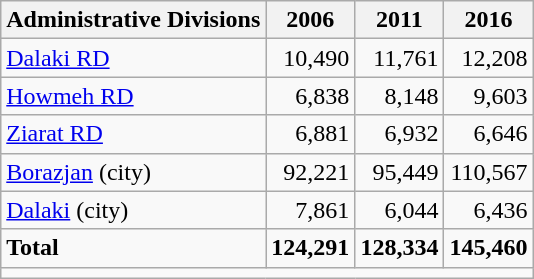<table class="wikitable">
<tr>
<th>Administrative Divisions</th>
<th>2006</th>
<th>2011</th>
<th>2016</th>
</tr>
<tr>
<td><a href='#'>Dalaki RD</a></td>
<td style="text-align: right;">10,490</td>
<td style="text-align: right;">11,761</td>
<td style="text-align: right;">12,208</td>
</tr>
<tr>
<td><a href='#'>Howmeh RD</a></td>
<td style="text-align: right;">6,838</td>
<td style="text-align: right;">8,148</td>
<td style="text-align: right;">9,603</td>
</tr>
<tr>
<td><a href='#'>Ziarat RD</a></td>
<td style="text-align: right;">6,881</td>
<td style="text-align: right;">6,932</td>
<td style="text-align: right;">6,646</td>
</tr>
<tr>
<td><a href='#'>Borazjan</a> (city)</td>
<td style="text-align: right;">92,221</td>
<td style="text-align: right;">95,449</td>
<td style="text-align: right;">110,567</td>
</tr>
<tr>
<td><a href='#'>Dalaki</a> (city)</td>
<td style="text-align: right;">7,861</td>
<td style="text-align: right;">6,044</td>
<td style="text-align: right;">6,436</td>
</tr>
<tr>
<td><strong>Total</strong></td>
<td style="text-align: right;"><strong>124,291</strong></td>
<td style="text-align: right;"><strong>128,334</strong></td>
<td style="text-align: right;"><strong>145,460</strong></td>
</tr>
<tr>
<td colspan=4></td>
</tr>
</table>
